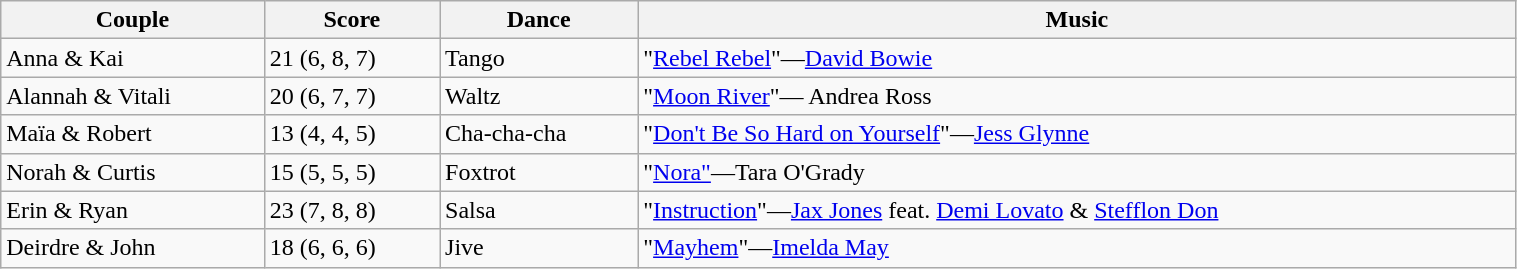<table class="wikitable" style="width:80%;">
<tr>
<th>Couple</th>
<th>Score</th>
<th>Dance</th>
<th>Music</th>
</tr>
<tr>
<td>Anna & Kai</td>
<td>21 (6, 8, 7)</td>
<td>Tango</td>
<td>"<a href='#'>Rebel Rebel</a>"—<a href='#'>David Bowie</a></td>
</tr>
<tr>
<td>Alannah & Vitali</td>
<td>20 (6, 7, 7)</td>
<td>Waltz</td>
<td>"<a href='#'>Moon River</a>"— Andrea Ross</td>
</tr>
<tr>
<td>Maïa & Robert</td>
<td>13 (4, 4, 5)</td>
<td>Cha-cha-cha</td>
<td>"<a href='#'>Don't Be So Hard on Yourself</a>"—<a href='#'>Jess Glynne</a></td>
</tr>
<tr>
<td>Norah & Curtis</td>
<td>15 (5, 5, 5)</td>
<td>Foxtrot</td>
<td>"<a href='#'>Nora"</a>—Tara O'Grady</td>
</tr>
<tr>
<td>Erin & Ryan</td>
<td>23 (7, 8, 8)</td>
<td>Salsa</td>
<td>"<a href='#'>Instruction</a>"—<a href='#'>Jax Jones</a> feat. <a href='#'>Demi Lovato</a> & <a href='#'>Stefflon Don</a></td>
</tr>
<tr>
<td>Deirdre & John</td>
<td>18 (6, 6, 6)</td>
<td>Jive</td>
<td>"<a href='#'>Mayhem</a>"—<a href='#'>Imelda May</a></td>
</tr>
</table>
